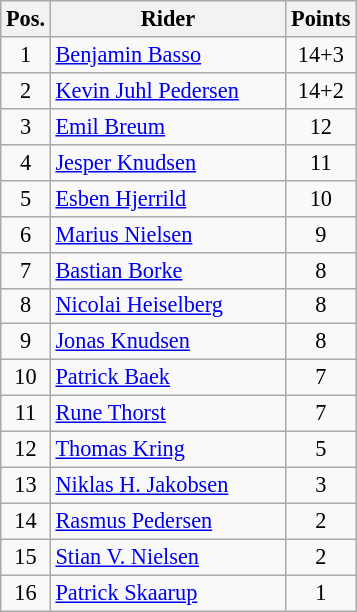<table class=wikitable style="font-size:93%;">
<tr>
<th width=25px>Pos.</th>
<th width=150px>Rider</th>
<th width=40px>Points</th>
</tr>
<tr align=center>
<td>1</td>
<td align=left><a href='#'>Benjamin Basso</a></td>
<td>14+3</td>
</tr>
<tr align=center>
<td>2</td>
<td align=left><a href='#'>Kevin Juhl Pedersen</a></td>
<td>14+2</td>
</tr>
<tr align=center>
<td>3</td>
<td align=left><a href='#'>Emil Breum</a></td>
<td>12</td>
</tr>
<tr align=center>
<td>4</td>
<td align=left><a href='#'>Jesper Knudsen</a></td>
<td>11</td>
</tr>
<tr align=center>
<td>5</td>
<td align=left><a href='#'>Esben Hjerrild</a></td>
<td>10</td>
</tr>
<tr align=center>
<td>6</td>
<td align=left><a href='#'>Marius Nielsen</a></td>
<td>9</td>
</tr>
<tr align=center>
<td>7</td>
<td align=left><a href='#'>Bastian Borke</a></td>
<td>8</td>
</tr>
<tr align=center>
<td>8</td>
<td align=left><a href='#'>Nicolai Heiselberg</a></td>
<td>8</td>
</tr>
<tr align=center>
<td>9</td>
<td align=left><a href='#'>Jonas Knudsen</a></td>
<td>8</td>
</tr>
<tr align=center>
<td>10</td>
<td align=left><a href='#'>Patrick Baek</a></td>
<td>7</td>
</tr>
<tr align=center>
<td>11</td>
<td align=left><a href='#'>Rune Thorst</a></td>
<td>7</td>
</tr>
<tr align=center>
<td>12</td>
<td align=left><a href='#'>Thomas Kring</a></td>
<td>5</td>
</tr>
<tr align=center>
<td>13</td>
<td align=left><a href='#'>Niklas H. Jakobsen</a></td>
<td>3</td>
</tr>
<tr align=center>
<td>14</td>
<td align=left><a href='#'>Rasmus Pedersen</a></td>
<td>2</td>
</tr>
<tr align=center>
<td>15</td>
<td align=left><a href='#'>Stian V. Nielsen</a></td>
<td>2</td>
</tr>
<tr align=center>
<td>16</td>
<td align=left><a href='#'>Patrick Skaarup</a></td>
<td>1</td>
</tr>
</table>
